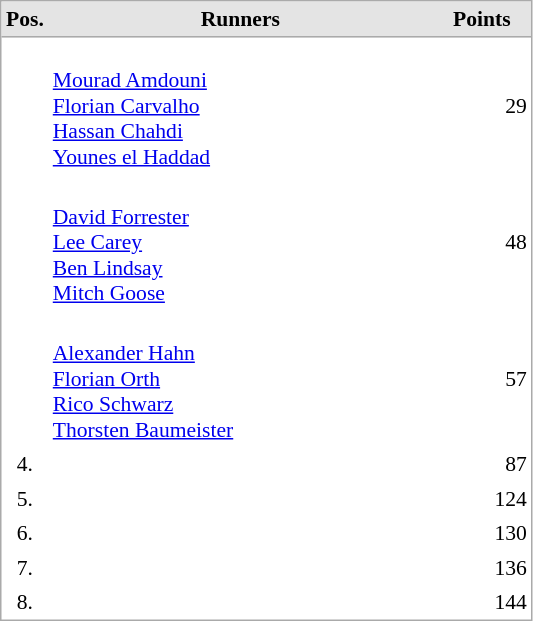<table cellspacing="0" cellpadding="3" style="border:1px solid #AAAAAA;font-size:90%">
<tr bgcolor="#E4E4E4">
<th style="border-bottom:1px solid #AAAAAA" width=10>Pos.</th>
<th style="border-bottom:1px solid #AAAAAA" width=250>Runners</th>
<th style="border-bottom:1px solid #AAAAAA" width=60>Points</th>
</tr>
<tr align="center">
<td align="center" valign="top"></td>
<td align="left"><br> <a href='#'>Mourad Amdouni</a><br> <a href='#'>Florian Carvalho</a><br> <a href='#'>Hassan Chahdi</a><br> <a href='#'>Younes el Haddad</a></td>
<td align="right">29</td>
</tr>
<tr align="center">
<td align="center" valign="top"></td>
<td align="left"><br> <a href='#'>David Forrester</a><br> <a href='#'>Lee Carey</a><br> <a href='#'>Ben Lindsay</a><br> <a href='#'>Mitch Goose</a></td>
<td align="right">48</td>
</tr>
<tr align="center">
<td align="center" valign="top"></td>
<td align="left"><br> <a href='#'>Alexander Hahn</a><br> <a href='#'>Florian Orth</a><br> <a href='#'>Rico Schwarz</a><br> <a href='#'>Thorsten Baumeister</a></td>
<td align="right">57</td>
</tr>
<tr align="center">
<td align="center" valign="top">4.</td>
<td align="left"></td>
<td align="right">87</td>
</tr>
<tr align="center">
<td align="center" valign="top">5.</td>
<td align="left"></td>
<td align="right">124</td>
</tr>
<tr align="center">
<td align="center" valign="top">6.</td>
<td align="left"></td>
<td align="right">130</td>
</tr>
<tr align="center">
<td align="center" valign="top">7.</td>
<td align="left"></td>
<td align="right">136</td>
</tr>
<tr align="center">
<td align="center" valign="top">8.</td>
<td align="left"></td>
<td align="right">144</td>
</tr>
</table>
